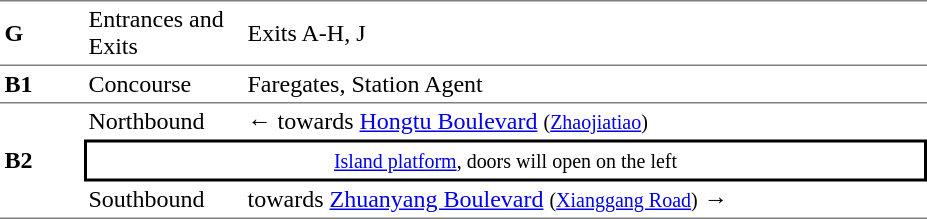<table table border=0 cellspacing=0 cellpadding=3>
<tr>
<td style="border-top:solid 1px gray;border-bottom:solid 1px gray;" width=50><strong>G</strong></td>
<td style="border-top:solid 1px gray;border-bottom:solid 1px gray;" width=100>Entrances and Exits</td>
<td style="border-top:solid 1px gray;border-bottom:solid 1px gray;" width=450>Exits A-H, J</td>
</tr>
<tr>
<td style="border-top:solid 0px gray;border-bottom:solid 1px gray;" width=50><strong>B1</strong></td>
<td style="border-top:solid 0px gray;border-bottom:solid 1px gray;" width=100>Concourse</td>
<td style="border-top:solid 0px gray;border-bottom:solid 1px gray;" width=450>Faregates, Station Agent</td>
</tr>
<tr>
<td style="border-bottom:solid 1px gray;" rowspan=3><strong>B2</strong></td>
<td>Northbound</td>
<td>←  towards <a href='#'>Hongtu Boulevard</a> <small>(<a href='#'>Zhaojiatiao</a>)</small></td>
</tr>
<tr>
<td style="border-right:solid 2px black;border-left:solid 2px black;border-top:solid 2px black;border-bottom:solid 2px black;text-align:center;" colspan=2><small><a href='#'>Island platform</a>, doors will open on the left</small></td>
</tr>
<tr>
<td style="border-bottom:solid 1px gray;">Southbound</td>
<td style="border-bottom:solid 1px gray;"> towards <a href='#'>Zhuanyang Boulevard</a> <small>(<a href='#'>Xianggang Road</a>)</small> →</td>
</tr>
</table>
